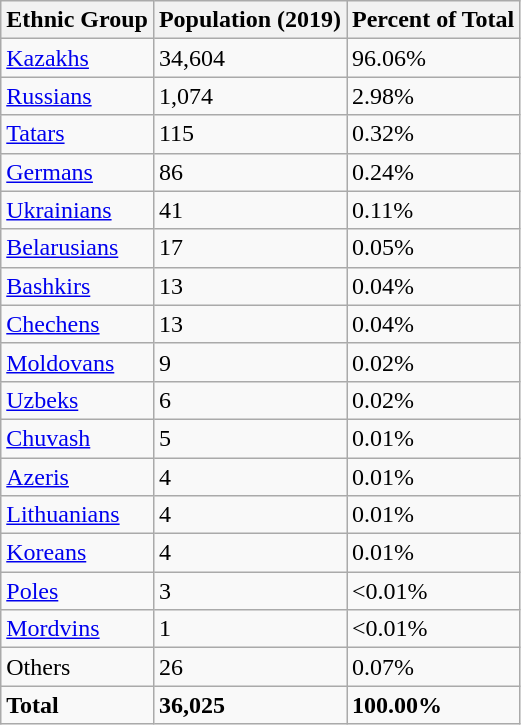<table class="wikitable">
<tr>
<th>Ethnic Group</th>
<th>Population (2019)</th>
<th>Percent of Total</th>
</tr>
<tr>
<td><a href='#'>Kazakhs</a></td>
<td>34,604</td>
<td>96.06%</td>
</tr>
<tr>
<td><a href='#'>Russians</a></td>
<td>1,074</td>
<td>2.98%</td>
</tr>
<tr>
<td><a href='#'>Tatars</a></td>
<td>115</td>
<td>0.32%</td>
</tr>
<tr>
<td><a href='#'>Germans</a></td>
<td>86</td>
<td>0.24%</td>
</tr>
<tr>
<td><a href='#'>Ukrainians</a></td>
<td>41</td>
<td>0.11%</td>
</tr>
<tr>
<td><a href='#'>Belarusians</a></td>
<td>17</td>
<td>0.05%</td>
</tr>
<tr>
<td><a href='#'>Bashkirs</a></td>
<td>13</td>
<td>0.04%</td>
</tr>
<tr>
<td><a href='#'>Chechens</a></td>
<td>13</td>
<td>0.04%</td>
</tr>
<tr>
<td><a href='#'>Moldovans</a></td>
<td>9</td>
<td>0.02%</td>
</tr>
<tr>
<td><a href='#'>Uzbeks</a></td>
<td>6</td>
<td>0.02%</td>
</tr>
<tr>
<td><a href='#'>Chuvash</a></td>
<td>5</td>
<td>0.01%</td>
</tr>
<tr>
<td><a href='#'>Azeris</a></td>
<td>4</td>
<td>0.01%</td>
</tr>
<tr>
<td><a href='#'>Lithuanians</a></td>
<td>4</td>
<td>0.01%</td>
</tr>
<tr>
<td><a href='#'>Koreans</a></td>
<td>4</td>
<td>0.01%</td>
</tr>
<tr>
<td><a href='#'>Poles</a></td>
<td>3</td>
<td><0.01%</td>
</tr>
<tr>
<td><a href='#'>Mordvins</a></td>
<td>1</td>
<td><0.01%</td>
</tr>
<tr>
<td>Others</td>
<td>26</td>
<td>0.07%</td>
</tr>
<tr>
<td><strong>Total</strong></td>
<td><strong>36,025</strong></td>
<td><strong>100.00%</strong></td>
</tr>
</table>
